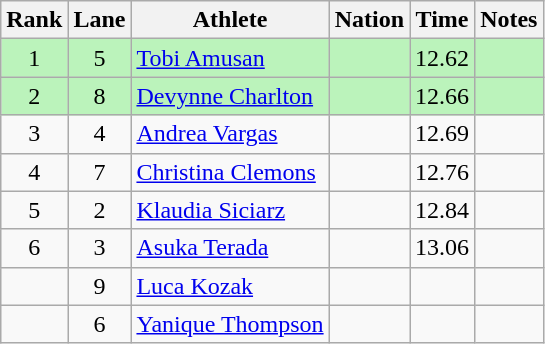<table class="wikitable sortable" style="text-align:center;">
<tr>
<th>Rank</th>
<th>Lane</th>
<th>Athlete</th>
<th>Nation</th>
<th>Time</th>
<th>Notes</th>
</tr>
<tr bgcolor="#bbf3bb">
<td>1</td>
<td>5</td>
<td align="left"><a href='#'>Tobi Amusan</a></td>
<td align="left"></td>
<td>12.62</td>
<td></td>
</tr>
<tr bgcolor="#bbf3bb">
<td>2</td>
<td>8</td>
<td align="left"><a href='#'>Devynne Charlton</a></td>
<td align="left"></td>
<td>12.66</td>
<td></td>
</tr>
<tr>
<td>3</td>
<td>4</td>
<td align="left"><a href='#'>Andrea Vargas</a></td>
<td align="left"></td>
<td>12.69</td>
<td></td>
</tr>
<tr>
<td>4</td>
<td>7</td>
<td align="left"><a href='#'>Christina Clemons</a></td>
<td align="left"></td>
<td>12.76</td>
<td></td>
</tr>
<tr>
<td>5</td>
<td>2</td>
<td align="left"><a href='#'>Klaudia Siciarz</a></td>
<td align="left"></td>
<td>12.84</td>
<td></td>
</tr>
<tr>
<td>6</td>
<td>3</td>
<td align="left"><a href='#'>Asuka Terada</a></td>
<td align="left"></td>
<td>13.06</td>
<td></td>
</tr>
<tr>
<td></td>
<td>9</td>
<td align="left"><a href='#'>Luca Kozak</a></td>
<td align="left"></td>
<td></td>
<td></td>
</tr>
<tr>
<td></td>
<td>6</td>
<td align="left"><a href='#'>Yanique Thompson</a></td>
<td align="left"></td>
<td></td>
<td></td>
</tr>
</table>
